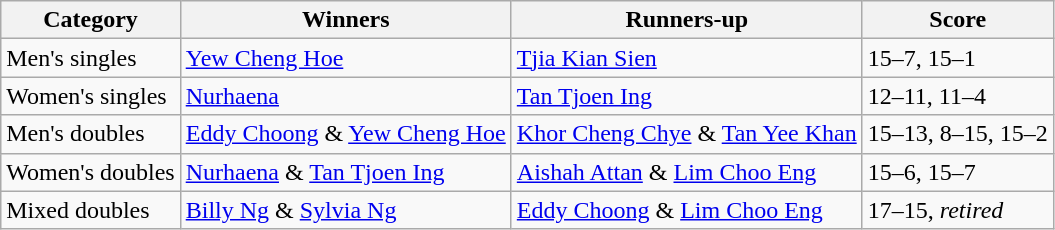<table class="wikitable">
<tr>
<th>Category</th>
<th>Winners</th>
<th>Runners-up</th>
<th>Score</th>
</tr>
<tr>
<td>Men's singles</td>
<td> <a href='#'>Yew Cheng Hoe</a></td>
<td> <a href='#'>Tjia Kian Sien</a></td>
<td>15–7, 15–1</td>
</tr>
<tr>
<td>Women's singles</td>
<td> <a href='#'>Nurhaena</a></td>
<td> <a href='#'>Tan Tjoen Ing</a></td>
<td>12–11, 11–4</td>
</tr>
<tr>
<td>Men's doubles</td>
<td> <a href='#'>Eddy Choong</a> & <a href='#'>Yew Cheng Hoe</a></td>
<td> <a href='#'>Khor Cheng Chye</a> & <a href='#'>Tan Yee Khan</a></td>
<td>15–13, 8–15, 15–2</td>
</tr>
<tr>
<td>Women's doubles</td>
<td> <a href='#'>Nurhaena</a> & <a href='#'>Tan Tjoen Ing</a></td>
<td> <a href='#'>Aishah Attan</a> & <a href='#'>Lim Choo Eng</a></td>
<td>15–6, 15–7</td>
</tr>
<tr>
<td>Mixed doubles</td>
<td> <a href='#'>Billy Ng</a> & <a href='#'>Sylvia Ng</a></td>
<td> <a href='#'>Eddy Choong</a> &  <a href='#'>Lim Choo Eng</a></td>
<td>17–15, <em>retired</em></td>
</tr>
</table>
